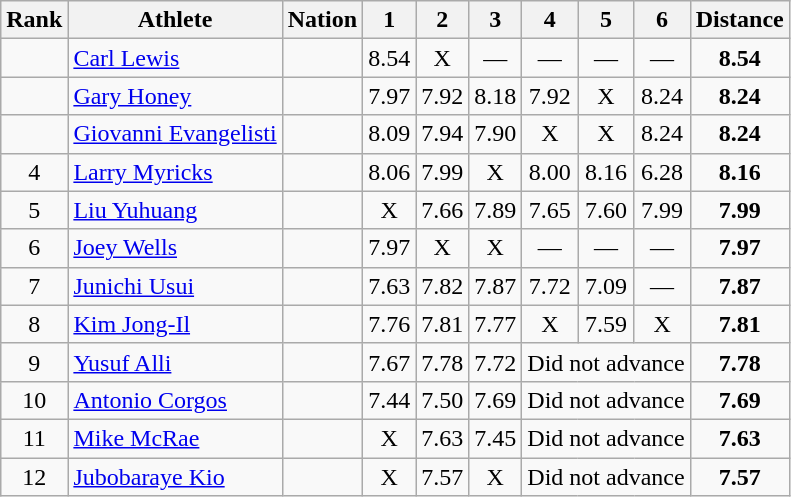<table class="wikitable" style=" text-align:center">
<tr>
<th>Rank</th>
<th>Athlete</th>
<th>Nation</th>
<th>1</th>
<th>2</th>
<th>3</th>
<th>4</th>
<th>5</th>
<th>6</th>
<th>Distance</th>
</tr>
<tr>
<td></td>
<td align=left><a href='#'>Carl Lewis</a></td>
<td align=left></td>
<td>8.54</td>
<td data-sort-value=1.00>X</td>
<td data-sort-value=1.00>—</td>
<td data-sort-value=1.00>—</td>
<td data-sort-value=1.00>—</td>
<td data-sort-value=1.00>—</td>
<td><strong>8.54</strong></td>
</tr>
<tr>
<td></td>
<td align=left><a href='#'>Gary Honey</a></td>
<td align=left></td>
<td>7.97</td>
<td>7.92</td>
<td>8.18</td>
<td>7.92</td>
<td data-sort-value=1.00>X</td>
<td>8.24</td>
<td><strong>8.24 </strong></td>
</tr>
<tr>
<td></td>
<td align=left><a href='#'>Giovanni Evangelisti</a></td>
<td align=left></td>
<td>8.09</td>
<td>7.94</td>
<td>7.90</td>
<td data-sort-value=1.00>X</td>
<td data-sort-value=1.00>X</td>
<td>8.24</td>
<td><strong>8.24</strong></td>
</tr>
<tr>
<td>4</td>
<td align=left><a href='#'>Larry Myricks</a></td>
<td align=left></td>
<td>8.06</td>
<td>7.99</td>
<td data-sort-value=1.00>X</td>
<td>8.00</td>
<td>8.16</td>
<td>6.28</td>
<td><strong>8.16</strong></td>
</tr>
<tr>
<td>5</td>
<td align=left><a href='#'>Liu Yuhuang</a></td>
<td align=left></td>
<td data-sort-value=1.00>X</td>
<td>7.66</td>
<td>7.89</td>
<td>7.65</td>
<td>7.60</td>
<td>7.99</td>
<td><strong>7.99</strong></td>
</tr>
<tr>
<td>6</td>
<td align=left><a href='#'>Joey Wells</a></td>
<td align=left></td>
<td>7.97</td>
<td data-sort-value=1.00>X</td>
<td data-sort-value=1.00>X</td>
<td data-sort-value=1.00>—</td>
<td data-sort-value=1.00>—</td>
<td data-sort-value=1.00>—</td>
<td><strong>7.97</strong></td>
</tr>
<tr>
<td>7</td>
<td align=left><a href='#'>Junichi Usui</a></td>
<td align=left></td>
<td>7.63</td>
<td>7.82</td>
<td>7.87</td>
<td>7.72</td>
<td>7.09</td>
<td data-sort-value=1.00>—</td>
<td><strong>7.87</strong></td>
</tr>
<tr>
<td>8</td>
<td align=left><a href='#'>Kim Jong-Il</a></td>
<td align=left></td>
<td>7.76</td>
<td>7.81</td>
<td>7.77</td>
<td data-sort-value=1.00>X</td>
<td>7.59</td>
<td data-sort-value=1.00>X</td>
<td><strong>7.81</strong></td>
</tr>
<tr>
<td>9</td>
<td align=left><a href='#'>Yusuf Alli</a></td>
<td align=left></td>
<td>7.67</td>
<td>7.78</td>
<td>7.72</td>
<td colspan=3 data-sort-value=0.00>Did not advance</td>
<td><strong>7.78</strong></td>
</tr>
<tr>
<td>10</td>
<td align=left><a href='#'>Antonio Corgos</a></td>
<td align=left></td>
<td>7.44</td>
<td>7.50</td>
<td>7.69</td>
<td colspan=3 data-sort-value=0.00>Did not advance</td>
<td><strong>7.69</strong></td>
</tr>
<tr>
<td>11</td>
<td align=left><a href='#'>Mike McRae</a></td>
<td align=left></td>
<td data-sort-value=1.00>X</td>
<td>7.63</td>
<td>7.45</td>
<td colspan=3 data-sort-value=0.00>Did not advance</td>
<td><strong>7.63</strong></td>
</tr>
<tr>
<td>12</td>
<td align=left><a href='#'>Jubobaraye Kio</a></td>
<td align=left></td>
<td data-sort-value=1.00>X</td>
<td>7.57</td>
<td data-sort-value=1.00>X</td>
<td colspan=3 data-sort-value=0.00>Did not advance</td>
<td><strong>7.57</strong></td>
</tr>
</table>
